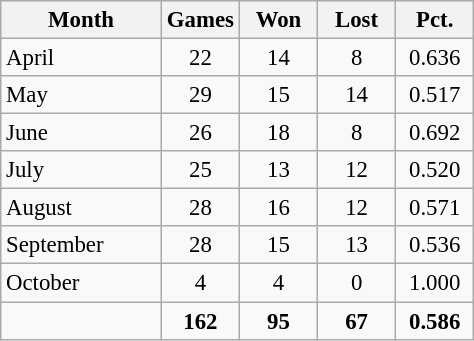<table class="wikitable" style="font-size: 95%; text-align: center;">
<tr>
<th width="100">Month</th>
<th width="45">Games</th>
<th width="45">Won</th>
<th width="45">Lost</th>
<th width="45">Pct.</th>
</tr>
<tr>
<td align="left">April</td>
<td>22</td>
<td>14</td>
<td>8</td>
<td>0.636</td>
</tr>
<tr>
<td align="left">May</td>
<td>29</td>
<td>15</td>
<td>14</td>
<td>0.517</td>
</tr>
<tr>
<td align="left">June</td>
<td>26</td>
<td>18</td>
<td>8</td>
<td>0.692</td>
</tr>
<tr>
<td align="left">July</td>
<td>25</td>
<td>13</td>
<td>12</td>
<td>0.520</td>
</tr>
<tr>
<td align="left">August</td>
<td>28</td>
<td>16</td>
<td>12</td>
<td>0.571</td>
</tr>
<tr>
<td align="left">September</td>
<td>28</td>
<td>15</td>
<td>13</td>
<td>0.536</td>
</tr>
<tr>
<td align="left">October</td>
<td>4</td>
<td>4</td>
<td>0</td>
<td>1.000</td>
</tr>
<tr style="font-weight:bold;">
<td></td>
<td>162</td>
<td>95</td>
<td>67</td>
<td>0.586</td>
</tr>
</table>
